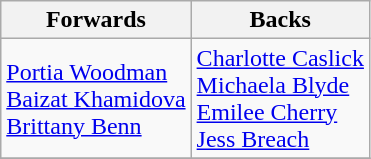<table class=wikitable style="text-align: left;">
<tr>
<th align=center>Forwards</th>
<th align=center>Backs</th>
</tr>
<tr>
<td> <a href='#'>Portia Woodman</a> <br>  <a href='#'>Baizat Khamidova</a> <br>  <a href='#'>Brittany Benn</a></td>
<td> <a href='#'>Charlotte Caslick</a> <br>  <a href='#'>Michaela Blyde</a> <br>  <a href='#'>Emilee Cherry</a> <br>  <a href='#'>Jess Breach</a></td>
</tr>
<tr>
</tr>
</table>
